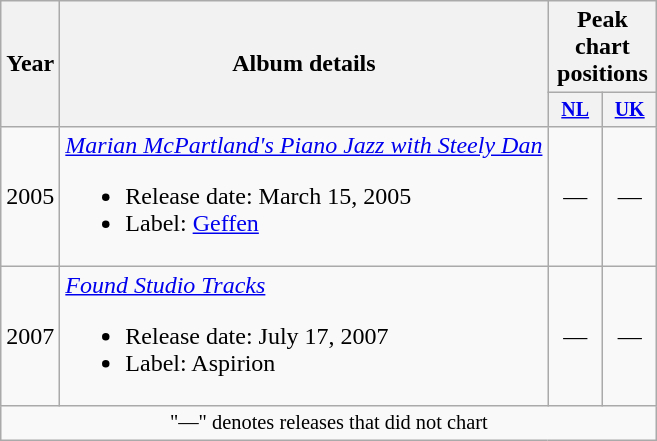<table class="wikitable" style="text-align:center;">
<tr>
<th rowspan="2">Year</th>
<th rowspan="2">Album details</th>
<th colspan="2">Peak chart positions</th>
</tr>
<tr style="font-size:smaller;">
<th style="width:30px;"><a href='#'>NL</a><br></th>
<th style="width:30px;"><a href='#'>UK</a><br></th>
</tr>
<tr>
<td>2005</td>
<td style="text-align:left;"><em><a href='#'>Marian McPartland's Piano Jazz with Steely Dan</a></em><br><ul><li>Release date: March 15, 2005</li><li>Label: <a href='#'>Geffen</a></li></ul></td>
<td>—</td>
<td>—</td>
</tr>
<tr>
<td>2007</td>
<td style="text-align:left;"><em><a href='#'>Found Studio Tracks</a></em><br><ul><li>Release date: July 17, 2007</li><li>Label: Aspirion</li></ul></td>
<td>—</td>
<td>—</td>
</tr>
<tr>
<td colspan="4" style="font-size:85%">"—" denotes releases that did not chart</td>
</tr>
</table>
